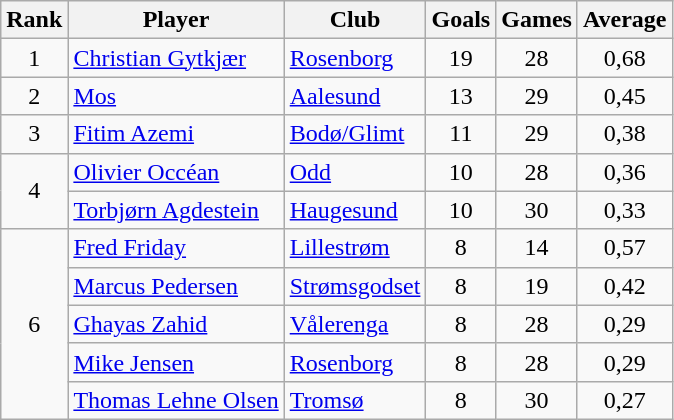<table class="wikitable" style="text-align:center">
<tr>
<th>Rank</th>
<th>Player</th>
<th>Club</th>
<th>Goals</th>
<th>Games</th>
<th>Average</th>
</tr>
<tr>
<td>1</td>
<td align="left"> <a href='#'>Christian Gytkjær</a></td>
<td align="left"><a href='#'>Rosenborg</a></td>
<td>19</td>
<td>28</td>
<td>0,68</td>
</tr>
<tr>
<td>2</td>
<td align="left"> <a href='#'>Mos</a></td>
<td align="left"><a href='#'>Aalesund</a></td>
<td>13</td>
<td>29</td>
<td>0,45</td>
</tr>
<tr>
<td>3</td>
<td align="left"> <a href='#'>Fitim Azemi</a></td>
<td align="left"><a href='#'>Bodø/Glimt</a></td>
<td>11</td>
<td>29</td>
<td>0,38</td>
</tr>
<tr>
<td rowspan="2">4</td>
<td align="left"> <a href='#'>Olivier Occéan</a></td>
<td align="left"><a href='#'>Odd</a></td>
<td>10</td>
<td>28</td>
<td>0,36</td>
</tr>
<tr>
<td align="left"> <a href='#'>Torbjørn Agdestein</a></td>
<td align="left"><a href='#'>Haugesund</a></td>
<td>10</td>
<td>30</td>
<td>0,33</td>
</tr>
<tr>
<td rowspan="5">6</td>
<td align="left"> <a href='#'>Fred Friday</a></td>
<td align="left"><a href='#'>Lillestrøm</a></td>
<td>8</td>
<td>14</td>
<td>0,57</td>
</tr>
<tr>
<td align="left"> <a href='#'>Marcus Pedersen</a></td>
<td align="left"><a href='#'>Strømsgodset</a></td>
<td>8</td>
<td>19</td>
<td>0,42</td>
</tr>
<tr>
<td align="left"> <a href='#'>Ghayas Zahid</a></td>
<td align="left"><a href='#'>Vålerenga</a></td>
<td>8</td>
<td>28</td>
<td>0,29</td>
</tr>
<tr>
<td align="left"> <a href='#'>Mike Jensen</a></td>
<td align="left"><a href='#'>Rosenborg</a></td>
<td>8</td>
<td>28</td>
<td>0,29</td>
</tr>
<tr>
<td align="left"> <a href='#'>Thomas Lehne Olsen</a></td>
<td align="left"><a href='#'>Tromsø</a></td>
<td>8</td>
<td>30</td>
<td>0,27</td>
</tr>
</table>
